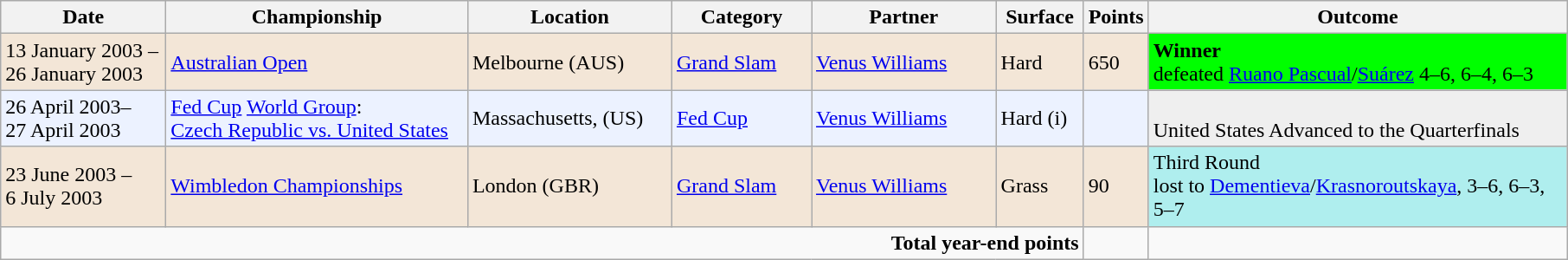<table class="wikitable">
<tr>
<th width=120>Date</th>
<th width=225>Championship</th>
<th width=150>Location</th>
<th width=100>Category</th>
<th width=135>Partner</th>
<th width=60>Surface</th>
<th width=40>Points</th>
<th width=315>Outcome</th>
</tr>
<tr style="background:#f3e6d7;">
<td>13 January 2003 –<br>26 January 2003</td>
<td><a href='#'>Australian Open</a></td>
<td>Melbourne (AUS)</td>
<td><a href='#'>Grand Slam</a></td>
<td> <a href='#'>Venus Williams</a></td>
<td>Hard</td>
<td>650</td>
<td style="background:lime;"><strong>Winner</strong> <br>defeated <a href='#'>Ruano Pascual</a>/<a href='#'>Suárez</a> 4–6, 6–4, 6–3</td>
</tr>
<tr style="background:#ecf2ff;">
<td>26 April 2003–<br>27 April 2003</td>
<td><a href='#'>Fed Cup</a> <a href='#'>World Group</a>: <br><a href='#'>Czech Republic vs. United States</a></td>
<td>Massachusetts, (US)</td>
<td><a href='#'>Fed Cup</a></td>
<td> <a href='#'>Venus Williams</a></td>
<td>Hard (i)</td>
<td></td>
<td style="background:#efefef;"><br>United States Advanced to the Quarterfinals</td>
</tr>
<tr style="background:#f3e6d7;">
<td>23 June 2003 –<br>6 July 2003</td>
<td><a href='#'>Wimbledon Championships</a></td>
<td>London (GBR)</td>
<td><a href='#'>Grand Slam</a></td>
<td> <a href='#'>Venus Williams</a></td>
<td>Grass</td>
<td>90</td>
<td style="background:#afeeee;">Third Round <br>lost to <a href='#'>Dementieva</a>/<a href='#'>Krasnoroutskaya</a>, 3–6, 6–3, 5–7</td>
</tr>
<tr>
<td colspan=6 align=right><strong>Total year-end points</strong></td>
<td></td>
<td></td>
</tr>
</table>
